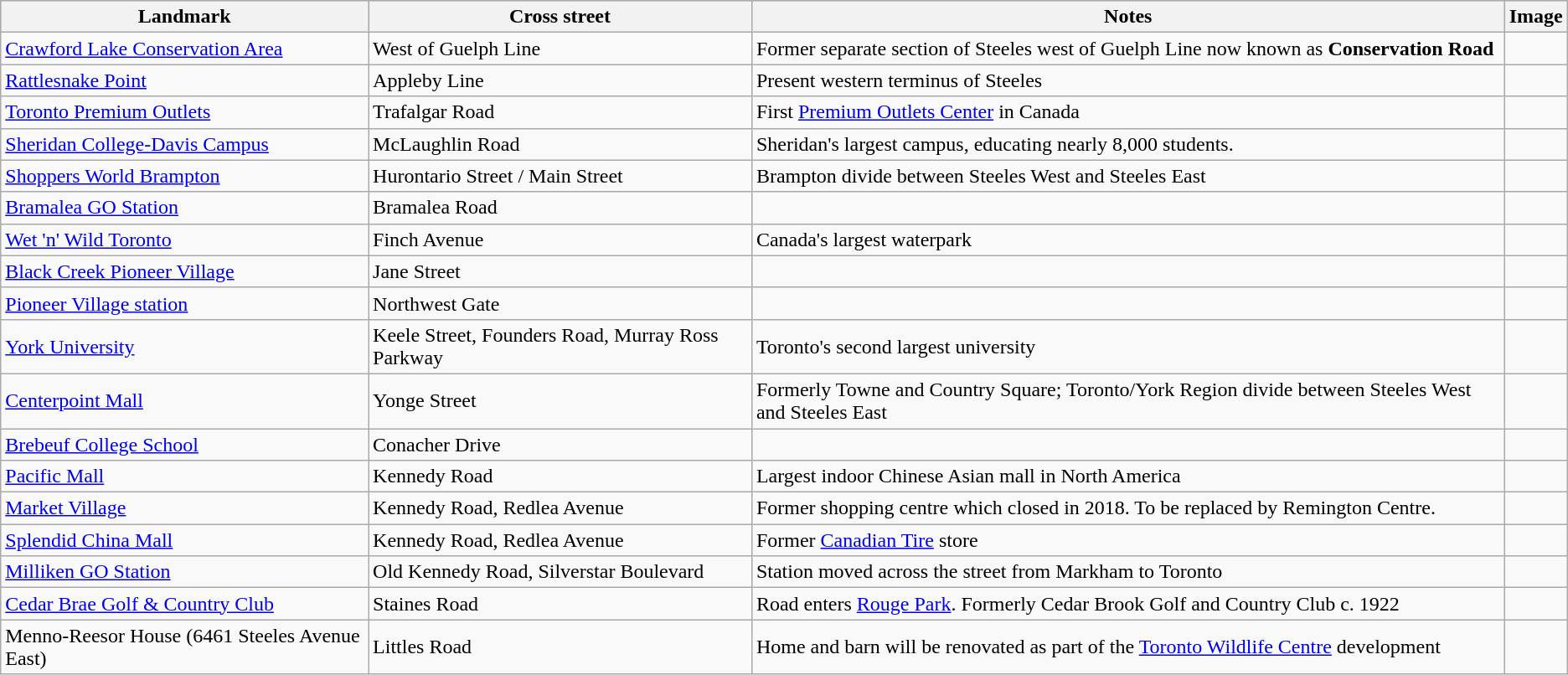<table class="wikitable sortable">
<tr style="background:lightblue;">
<th>Landmark</th>
<th>Cross street</th>
<th>Notes</th>
<th>Image</th>
</tr>
<tr>
<td><a href='#'>Crawford Lake Conservation Area</a></td>
<td>West of Guelph Line</td>
<td>Former separate section of Steeles west of Guelph Line now known as <strong>Conservation Road</strong></td>
<td></td>
</tr>
<tr>
<td><a href='#'>Rattlesnake Point</a></td>
<td>Appleby Line</td>
<td>Present western terminus of Steeles</td>
<td></td>
</tr>
<tr>
<td><a href='#'>Toronto Premium Outlets</a></td>
<td>Trafalgar Road</td>
<td>First <a href='#'>Premium Outlets Center</a> in Canada</td>
<td></td>
</tr>
<tr>
<td><a href='#'>Sheridan College-Davis Campus</a></td>
<td>McLaughlin Road</td>
<td>Sheridan's largest campus, educating nearly 8,000 students.</td>
<td></td>
</tr>
<tr>
<td><a href='#'>Shoppers World Brampton</a></td>
<td>Hurontario Street / Main Street</td>
<td>Brampton divide between Steeles West and Steeles East</td>
<td></td>
</tr>
<tr>
<td><a href='#'>Bramalea GO Station</a></td>
<td>Bramalea Road</td>
<td></td>
<td></td>
</tr>
<tr>
<td><a href='#'>Wet 'n' Wild Toronto</a></td>
<td>Finch Avenue</td>
<td>Canada's largest waterpark</td>
<td></td>
</tr>
<tr>
<td><a href='#'>Black Creek Pioneer Village</a></td>
<td>Jane Street</td>
<td></td>
<td></td>
</tr>
<tr>
<td><a href='#'>Pioneer Village station</a></td>
<td>Northwest Gate</td>
<td></td>
<td></td>
</tr>
<tr>
<td><a href='#'>York University</a></td>
<td>Keele Street, Founders Road, Murray Ross Parkway</td>
<td>Toronto's second largest university</td>
<td></td>
</tr>
<tr>
<td><a href='#'>Centerpoint Mall</a></td>
<td>Yonge Street</td>
<td>Formerly Towne and Country Square; Toronto/York Region divide between Steeles West and Steeles East</td>
<td></td>
</tr>
<tr>
<td><a href='#'>Brebeuf College School</a></td>
<td>Conacher Drive</td>
<td></td>
<td></td>
</tr>
<tr>
<td><a href='#'>Pacific Mall</a></td>
<td>Kennedy Road</td>
<td>Largest indoor Chinese Asian mall in North America</td>
<td></td>
</tr>
<tr>
<td><a href='#'>Market Village</a></td>
<td>Kennedy Road, Redlea Avenue</td>
<td>Former shopping centre which closed in 2018. To be replaced by Remington Centre.</td>
<td></td>
</tr>
<tr>
<td><a href='#'>Splendid China Mall</a></td>
<td>Kennedy Road, Redlea Avenue</td>
<td>Former <a href='#'>Canadian Tire</a> store</td>
<td></td>
</tr>
<tr>
<td><a href='#'>Milliken GO Station</a></td>
<td>Old Kennedy Road, Silverstar Boulevard</td>
<td>Station moved across the street from Markham to Toronto</td>
<td></td>
</tr>
<tr>
<td><a href='#'>Cedar Brae Golf & Country Club</a></td>
<td>Staines Road</td>
<td>Road enters <a href='#'>Rouge Park</a>. Formerly Cedar Brook Golf and Country Club c. 1922</td>
<td></td>
</tr>
<tr>
<td>Menno-Reesor House (6461 Steeles Avenue East)</td>
<td>Littles Road</td>
<td>Home and barn will be renovated as part of the <a href='#'>Toronto Wildlife Centre</a> development</td>
<td></td>
</tr>
</table>
